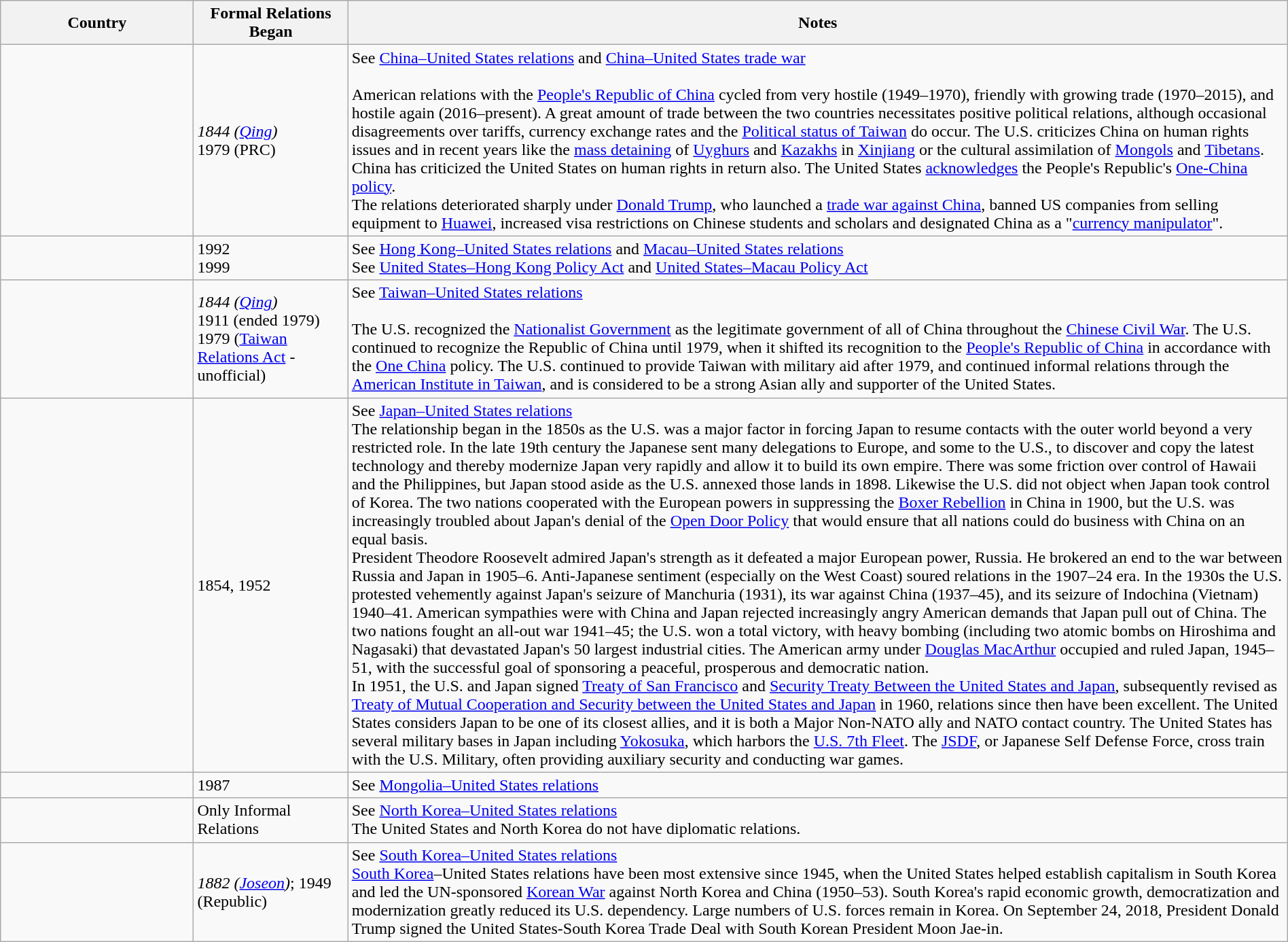<table class="wikitable sortable" border="1" style="width:100%; margin:auto;">
<tr>
<th width="15%">Country</th>
<th width="12%">Formal Relations Began</th>
<th>Notes</th>
</tr>
<tr -valign="top">
<td></td>
<td><em>1844 (<a href='#'>Qing</a>)</em><br>1979 (PRC)</td>
<td>See <a href='#'>China–United States relations</a> and <a href='#'>China–United States trade war</a><br><br>American relations with the <a href='#'>People's Republic of China</a> cycled from very hostile (1949–1970), friendly with growing trade (1970–2015), and hostile again (2016–present). A great amount of trade between the two countries necessitates positive political relations, although occasional disagreements over tariffs, currency exchange rates and the <a href='#'>Political status of Taiwan</a> do occur. The U.S. criticizes China on human rights issues and in recent years like the <a href='#'>mass detaining</a> of <a href='#'>Uyghurs</a> and <a href='#'>Kazakhs</a> in <a href='#'>Xinjiang</a> or the cultural assimilation of <a href='#'>Mongols</a> and <a href='#'>Tibetans</a>. China has criticized the United States on human rights in return also. The United States <a href='#'>acknowledges</a> the People's Republic's <a href='#'>One-China policy</a>.<br>The relations deteriorated sharply under <a href='#'>Donald Trump</a>, who launched a <a href='#'>trade war against China</a>, banned US companies from selling equipment to <a href='#'>Huawei</a>, increased visa restrictions on Chinese students and scholars and designated China as a "<a href='#'>currency manipulator</a>".</td>
</tr>
<tr - valign="top">
<td><em></em><br><em></em></td>
<td>1992<br>1999</td>
<td>See <a href='#'>Hong Kong–United States relations</a> and <a href='#'>Macau–United States relations</a><br>See <a href='#'>United States–Hong Kong Policy Act</a> and <a href='#'>United States–Macau Policy Act</a></td>
</tr>
<tr -valign="top">
<td></td>
<td><em>1844 (<a href='#'>Qing</a>)</em><br>1911 (ended 1979)<br>1979 (<a href='#'>Taiwan Relations Act</a> - unofficial)</td>
<td>See <a href='#'>Taiwan–United States relations</a><br><br>The U.S. recognized the <a href='#'>Nationalist Government</a> as the legitimate government of all of China throughout the <a href='#'>Chinese Civil War</a>. The U.S. continued to recognize the Republic of China until 1979, when it shifted its recognition to the <a href='#'>People's Republic of China</a> in accordance with the <a href='#'>One China</a> policy. The U.S. continued to provide Taiwan with military aid after 1979, and continued informal relations through the <a href='#'>American Institute in Taiwan</a>, and is considered to be a strong Asian ally and supporter of the United States.</td>
</tr>
<tr -valign="top">
<td></td>
<td>1854, 1952<br></td>
<td>See <a href='#'>Japan–United States relations</a><br>The relationship began in the 1850s as the U.S. was a major factor in forcing Japan to resume contacts with the outer world beyond a very restricted role. In the late 19th century the Japanese sent many delegations to Europe, and some to the U.S., to discover and copy the latest technology and thereby modernize Japan very rapidly and allow it to build its own empire. There was some friction over control of Hawaii and the Philippines, but Japan stood aside as the U.S. annexed those lands in 1898. Likewise the U.S. did not object when Japan took control of Korea. The two nations cooperated with the European powers in suppressing the <a href='#'>Boxer Rebellion</a> in China in 1900, but the U.S. was increasingly troubled about Japan's denial of the <a href='#'>Open Door Policy</a> that would ensure that all nations could do business with China on an equal basis.<br>President Theodore Roosevelt admired Japan's strength as it defeated a major European power, Russia. He brokered an end to the war between Russia and Japan in 1905–6. Anti-Japanese sentiment (especially on the West Coast) soured relations in the 1907–24 era. In the 1930s the U.S. protested vehemently against Japan's seizure of Manchuria (1931), its war against China (1937–45), and its seizure of Indochina (Vietnam) 1940–41. American sympathies were with China and Japan rejected increasingly angry American demands that Japan pull out of China. The two nations fought an all-out war 1941–45; the U.S. won a total victory, with heavy bombing (including two atomic bombs on Hiroshima and Nagasaki) that devastated Japan's 50 largest industrial cities. The American army under <a href='#'>Douglas MacArthur</a> occupied and ruled Japan, 1945–51, with the successful goal of sponsoring a peaceful, prosperous and democratic nation.<br>In 1951, the U.S. and Japan signed <a href='#'>Treaty of San Francisco</a> and <a href='#'>Security Treaty Between the United States and Japan</a>, subsequently revised as <a href='#'>Treaty of Mutual Cooperation and Security between the United States and Japan</a> in 1960, relations since then have been excellent. The United States considers Japan to be one of its closest allies, and it is both a Major Non-NATO ally and NATO contact country. The United States has several military bases in Japan including <a href='#'>Yokosuka</a>, which harbors the <a href='#'>U.S. 7th Fleet</a>. The <a href='#'>JSDF</a>, or Japanese Self Defense Force, cross train with the U.S. Military, often providing auxiliary security and conducting war games.</td>
</tr>
<tr -valign="top">
<td></td>
<td>1987</td>
<td>See <a href='#'>Mongolia–United States relations</a></td>
</tr>
<tr -valign="top">
<td></td>
<td>Only Informal Relations</td>
<td>See <a href='#'>North Korea–United States relations</a><br>The United States and North Korea do not have diplomatic relations.</td>
</tr>
<tr -valign="top">
<td></td>
<td><em>1882 (<a href='#'>Joseon</a>)</em>; 1949 (Republic)</td>
<td>See <a href='#'>South Korea–United States relations</a><br><a href='#'>South Korea</a>–United States relations have been most extensive since 1945, when the United States helped establish capitalism in South Korea and led the UN-sponsored <a href='#'>Korean War</a> against North Korea and China (1950–53). South Korea's rapid economic growth, democratization and modernization greatly reduced its U.S. dependency. Large numbers of U.S. forces remain in Korea. On September 24, 2018, President Donald Trump signed the United States-South Korea Trade Deal with South Korean President Moon Jae-in.</td>
</tr>
</table>
